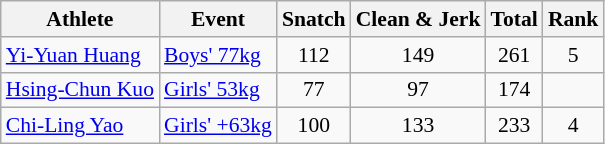<table class="wikitable" style="font-size:90%">
<tr>
<th>Athlete</th>
<th>Event</th>
<th>Snatch</th>
<th>Clean & Jerk</th>
<th>Total</th>
<th>Rank</th>
</tr>
<tr>
<td><a href='#'>Yi-Yuan Huang</a></td>
<td><a href='#'>Boys' 77kg</a></td>
<td align=center>112</td>
<td align=center>149</td>
<td align=center>261</td>
<td align=center>5</td>
</tr>
<tr>
<td><a href='#'>Hsing-Chun Kuo</a></td>
<td><a href='#'>Girls' 53kg</a></td>
<td align=center>77</td>
<td align=center>97</td>
<td align=center>174</td>
<td align=center></td>
</tr>
<tr>
<td><a href='#'>Chi-Ling Yao</a></td>
<td><a href='#'>Girls' +63kg</a></td>
<td align=center>100</td>
<td align=center>133</td>
<td align=center>233</td>
<td align=center>4</td>
</tr>
</table>
